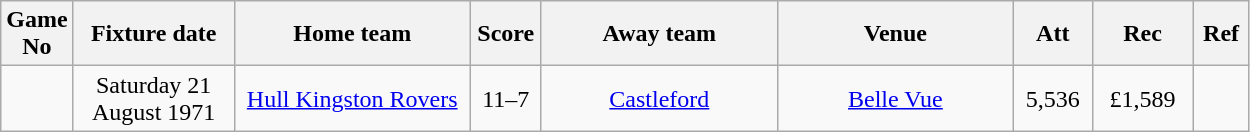<table class="wikitable" style="text-align:center;">
<tr>
<th width=20 abbr="No">Game No</th>
<th width=100 abbr="Date">Fixture date</th>
<th width=150 abbr="Home team">Home team</th>
<th width=40 abbr="Score">Score</th>
<th width=150 abbr="Away team">Away team</th>
<th width=150 abbr="Venue">Venue</th>
<th width=45 abbr="Att">Att</th>
<th width=60 abbr="Rec">Rec</th>
<th width=30 abbr="Ref">Ref</th>
</tr>
<tr>
<td></td>
<td>Saturday 21 August 1971</td>
<td><a href='#'>Hull Kingston Rovers</a></td>
<td>11–7</td>
<td><a href='#'>Castleford</a></td>
<td><a href='#'>Belle Vue</a></td>
<td>5,536</td>
<td>£1,589</td>
<td></td>
</tr>
</table>
